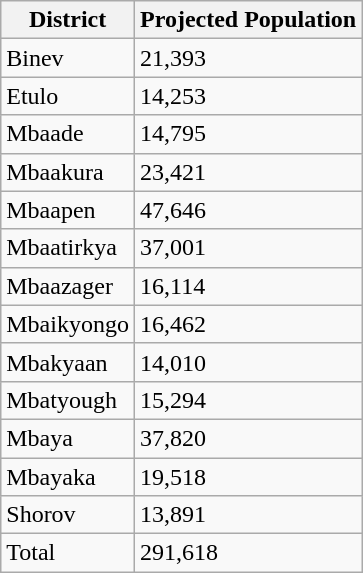<table class="wikitable sortable">
<tr>
<th>District</th>
<th>Projected Population</th>
</tr>
<tr>
<td>Binev</td>
<td>21,393</td>
</tr>
<tr>
<td>Etulo</td>
<td>14,253</td>
</tr>
<tr>
<td>Mbaade</td>
<td>14,795</td>
</tr>
<tr>
<td>Mbaakura</td>
<td>23,421</td>
</tr>
<tr>
<td>Mbaapen</td>
<td>47,646</td>
</tr>
<tr>
<td>Mbaatirkya</td>
<td>37,001</td>
</tr>
<tr>
<td>Mbaazager</td>
<td>16,114</td>
</tr>
<tr>
<td>Mbaikyongo</td>
<td>16,462</td>
</tr>
<tr>
<td>Mbakyaan</td>
<td>14,010</td>
</tr>
<tr>
<td>Mbatyough</td>
<td>15,294</td>
</tr>
<tr>
<td>Mbaya</td>
<td>37,820</td>
</tr>
<tr>
<td>Mbayaka</td>
<td>19,518</td>
</tr>
<tr>
<td>Shorov</td>
<td>13,891</td>
</tr>
<tr>
<td>Total</td>
<td>291,618</td>
</tr>
</table>
